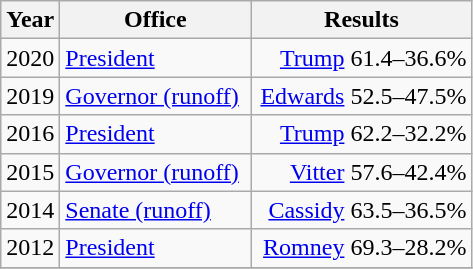<table class=wikitable>
<tr>
<th width="30">Year</th>
<th width="120">Office</th>
<th width="140">Results</th>
</tr>
<tr>
<td>2020</td>
<td><a href='#'>President</a></td>
<td align="right" ><a href='#'>Trump</a> 61.4–36.6%</td>
</tr>
<tr>
<td>2019</td>
<td><a href='#'>Governor (runoff)</a></td>
<td align="right" ><a href='#'>Edwards</a> 52.5–47.5%</td>
</tr>
<tr>
<td>2016</td>
<td><a href='#'>President</a></td>
<td align="right" ><a href='#'>Trump</a> 62.2–32.2%</td>
</tr>
<tr>
<td>2015</td>
<td><a href='#'>Governor (runoff)</a></td>
<td align="right" ><a href='#'>Vitter</a> 57.6–42.4%</td>
</tr>
<tr>
<td>2014</td>
<td><a href='#'>Senate (runoff)</a></td>
<td align="right" ><a href='#'>Cassidy</a> 63.5–36.5%</td>
</tr>
<tr>
<td>2012</td>
<td><a href='#'>President</a></td>
<td align="right" ><a href='#'>Romney</a> 69.3–28.2%</td>
</tr>
<tr>
</tr>
</table>
